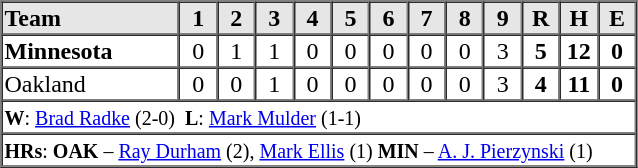<table border=1 cellspacing=0 width=425 style="margin-left:3em;">
<tr style="text-align:center; background-color:#e6e6e6;">
<th align=left width=28%>Team</th>
<th width=6%>1</th>
<th width=6%>2</th>
<th width=6%>3</th>
<th width=6%>4</th>
<th width=6%>5</th>
<th width=6%>6</th>
<th width=6%>7</th>
<th width=6%>8</th>
<th width=6%>9</th>
<th width=6%>R</th>
<th width=6%>H</th>
<th width=6%>E</th>
</tr>
<tr style="text-align:center;">
<td align=left><strong>Minnesota</strong></td>
<td>0</td>
<td>1</td>
<td>1</td>
<td>0</td>
<td>0</td>
<td>0</td>
<td>0</td>
<td>0</td>
<td>3</td>
<td><strong>5</strong></td>
<td><strong>12</strong></td>
<td><strong>0</strong></td>
</tr>
<tr style="text-align:center;">
<td align=left>Oakland</td>
<td>0</td>
<td>0</td>
<td>1</td>
<td>0</td>
<td>0</td>
<td>0</td>
<td>0</td>
<td>0</td>
<td>3</td>
<td><strong>4</strong></td>
<td><strong>11</strong></td>
<td><strong>0</strong></td>
</tr>
<tr style="text-align:left;">
<td colspan=13><small><strong>W</strong>: <a href='#'>Brad Radke</a> (2-0)  <strong>L</strong>: <a href='#'>Mark Mulder</a> (1-1)  </small></td>
</tr>
<tr style="text-align:left;">
<td colspan=13><small><strong>HRs</strong>: <strong>OAK</strong> – <a href='#'>Ray Durham</a> (2), <a href='#'>Mark Ellis</a> (1) <strong>MIN</strong> – <a href='#'>A. J. Pierzynski</a> (1) </small></td>
</tr>
</table>
